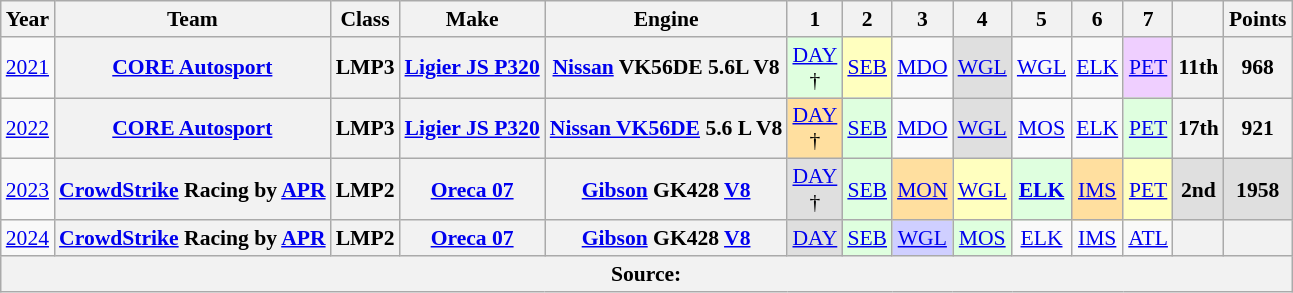<table class="wikitable" style="text-align:center; font-size:90%">
<tr>
<th>Year</th>
<th>Team</th>
<th>Class</th>
<th>Make</th>
<th>Engine</th>
<th>1</th>
<th>2</th>
<th>3</th>
<th>4</th>
<th>5</th>
<th>6</th>
<th>7</th>
<th></th>
<th>Points</th>
</tr>
<tr>
<td><a href='#'>2021</a></td>
<th><a href='#'>CORE Autosport</a></th>
<th>LMP3</th>
<th><a href='#'>Ligier JS P320</a></th>
<th><a href='#'>Nissan</a> VK56DE 5.6L V8</th>
<td style="background:#DFFFDF;"><a href='#'>DAY</a><br>†</td>
<td style="background:#FFFFBF;"><a href='#'>SEB</a><br></td>
<td><a href='#'>MDO</a></td>
<td style="background:#DFDFDF;"><a href='#'>WGL</a><br></td>
<td><a href='#'>WGL</a></td>
<td><a href='#'>ELK</a></td>
<td style="background:#EFCFFF;"><a href='#'>PET</a><br></td>
<th>11th</th>
<th>968</th>
</tr>
<tr>
<td><a href='#'>2022</a></td>
<th><a href='#'>CORE Autosport</a></th>
<th>LMP3</th>
<th><a href='#'>Ligier JS P320</a></th>
<th><a href='#'>Nissan VK56DE</a> 5.6 L V8</th>
<td style="background:#FFDF9F;"><a href='#'>DAY</a><br>†</td>
<td style="background:#DFFFDF;"><a href='#'>SEB</a><br></td>
<td><a href='#'>MDO</a></td>
<td style="background:#DFDFDF;"><a href='#'>WGL</a><br></td>
<td style="background:"><a href='#'>MOS</a><br></td>
<td style="background:"><a href='#'>ELK</a><br></td>
<td style="background:#DFFFDF;"><a href='#'>PET</a><br></td>
<th>17th</th>
<th>921</th>
</tr>
<tr>
<td><a href='#'>2023</a></td>
<th><a href='#'>CrowdStrike</a> Racing by <a href='#'>APR</a></th>
<th>LMP2</th>
<th><a href='#'>Oreca 07</a></th>
<th><a href='#'>Gibson</a> GK428 <a href='#'>V8</a></th>
<td style="background:#DFDFDF;"><a href='#'>DAY</a><br>†</td>
<td style="background:#DFFFDF;"><a href='#'>SEB</a><br></td>
<td style="background:#FFDF9F;"><a href='#'>MON</a><br></td>
<td style="background:#FFFFBF;"><a href='#'>WGL</a><br></td>
<td style="background:#DFFFDF;"><strong><a href='#'>ELK</a></strong><br></td>
<td style="background:#FFDF9F;"><a href='#'>IMS</a><br></td>
<td style="background:#FFFFBF;"><a href='#'>PET</a><br></td>
<th style="background:#DFDFDF;">2nd</th>
<th style="background:#DFDFDF;">1958</th>
</tr>
<tr>
<td><a href='#'>2024</a></td>
<th><a href='#'>CrowdStrike</a> Racing by <a href='#'>APR</a></th>
<th>LMP2</th>
<th><a href='#'>Oreca 07</a></th>
<th><a href='#'>Gibson</a> GK428 <a href='#'>V8</a></th>
<td style="background:#dfdfdf;"><a href='#'>DAY</a><br></td>
<td style="background:#dfffdf;"><a href='#'>SEB</a><br></td>
<td style="background:#cfcfff;"><a href='#'>WGL</a><br></td>
<td style="background:#dfffdf;"><a href='#'>MOS</a><br></td>
<td style="background:#;"><a href='#'>ELK</a></td>
<td style="background:#;"><a href='#'>IMS</a></td>
<td style="background:#;"><a href='#'>ATL</a></td>
<th></th>
<th></th>
</tr>
<tr>
<th colspan="14">Source:</th>
</tr>
</table>
